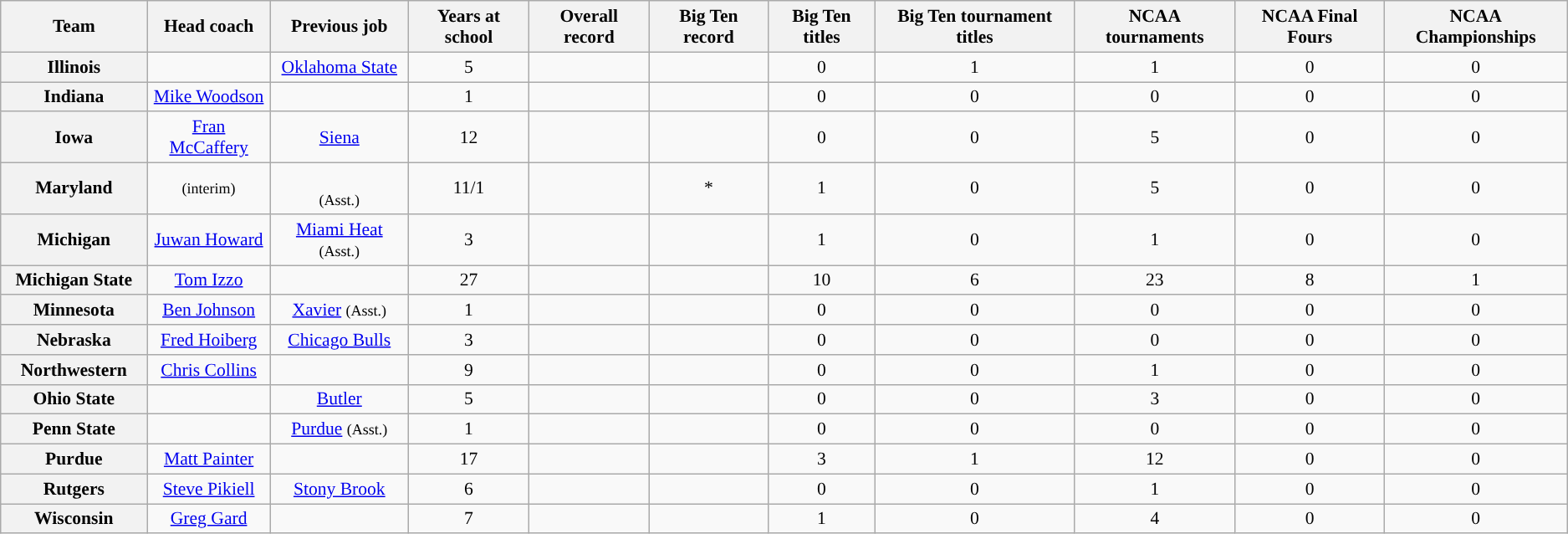<table class="wikitable sortable" style="text-align: center;font-size:90%;">
<tr>
<th width="110">Team</th>
<th>Head coach</th>
<th>Previous job</th>
<th>Years at school</th>
<th>Overall record</th>
<th>Big Ten record</th>
<th>Big Ten titles</th>
<th>Big Ten tournament titles</th>
<th>NCAA tournaments</th>
<th>NCAA Final Fours</th>
<th>NCAA Championships</th>
</tr>
<tr>
<th style="background:#">Illinois</th>
<td></td>
<td><a href='#'>Oklahoma State</a></td>
<td>5</td>
<td></td>
<td></td>
<td>0</td>
<td>1</td>
<td>1</td>
<td>0</td>
<td>0</td>
</tr>
<tr>
<th style=>Indiana</th>
<td><a href='#'>Mike Woodson</a></td>
<td></td>
<td>1</td>
<td></td>
<td></td>
<td>0</td>
<td>0</td>
<td>0</td>
<td>0</td>
<td>0</td>
</tr>
<tr>
<th style=>Iowa</th>
<td><a href='#'>Fran McCaffery</a></td>
<td><a href='#'>Siena</a></td>
<td>12</td>
<td></td>
<td></td>
<td>0</td>
<td>0</td>
<td>5</td>
<td>0</td>
<td>0</td>
</tr>
<tr>
<th style=>Maryland</th>
<td><small>(interim)</small></td>
<td><br><small>(Asst.)</small></td>
<td>11/1</td>
<td></td>
<td>*</td>
<td>1</td>
<td>0</td>
<td>5</td>
<td>0</td>
<td>0</td>
</tr>
<tr>
<th style=>Michigan</th>
<td><a href='#'>Juwan Howard</a></td>
<td><a href='#'>Miami Heat</a> <small>(Asst.)</small></td>
<td>3</td>
<td></td>
<td></td>
<td>1</td>
<td>0</td>
<td>1</td>
<td>0</td>
<td>0</td>
</tr>
<tr>
<th style=>Michigan State</th>
<td><a href='#'>Tom Izzo</a></td>
<td></td>
<td>27</td>
<td></td>
<td></td>
<td>10</td>
<td>6</td>
<td>23</td>
<td>8</td>
<td>1</td>
</tr>
<tr>
<th style=>Minnesota</th>
<td><a href='#'>Ben Johnson</a></td>
<td><a href='#'>Xavier</a> <small>(Asst.)</small></td>
<td>1</td>
<td></td>
<td></td>
<td>0</td>
<td>0</td>
<td>0</td>
<td>0</td>
<td>0</td>
</tr>
<tr>
<th style=>Nebraska</th>
<td><a href='#'>Fred Hoiberg</a></td>
<td><a href='#'>Chicago Bulls</a></td>
<td>3</td>
<td></td>
<td></td>
<td>0</td>
<td>0</td>
<td>0</td>
<td>0</td>
<td>0</td>
</tr>
<tr>
<th style=>Northwestern</th>
<td><a href='#'>Chris Collins</a></td>
<td></td>
<td>9</td>
<td></td>
<td></td>
<td>0</td>
<td>0</td>
<td>1</td>
<td>0</td>
<td>0</td>
</tr>
<tr>
<th style=>Ohio State</th>
<td></td>
<td><a href='#'>Butler</a></td>
<td>5</td>
<td></td>
<td></td>
<td>0</td>
<td>0</td>
<td>3</td>
<td>0</td>
<td>0</td>
</tr>
<tr>
<th style=>Penn State</th>
<td></td>
<td><a href='#'>Purdue</a> <small>(Asst.)</small></td>
<td>1</td>
<td></td>
<td></td>
<td>0</td>
<td>0</td>
<td>0</td>
<td>0</td>
<td>0</td>
</tr>
<tr>
<th style=>Purdue</th>
<td><a href='#'>Matt Painter</a></td>
<td></td>
<td>17</td>
<td></td>
<td></td>
<td>3</td>
<td>1</td>
<td>12</td>
<td>0</td>
<td>0</td>
</tr>
<tr>
<th style=>Rutgers</th>
<td><a href='#'>Steve Pikiell</a></td>
<td><a href='#'>Stony Brook</a></td>
<td>6</td>
<td></td>
<td></td>
<td>0</td>
<td>0</td>
<td>1</td>
<td>0</td>
<td>0</td>
</tr>
<tr>
<th style=>Wisconsin</th>
<td><a href='#'>Greg Gard</a></td>
<td></td>
<td>7</td>
<td></td>
<td></td>
<td>1</td>
<td>0</td>
<td>4</td>
<td>0</td>
<td>0</td>
</tr>
</table>
